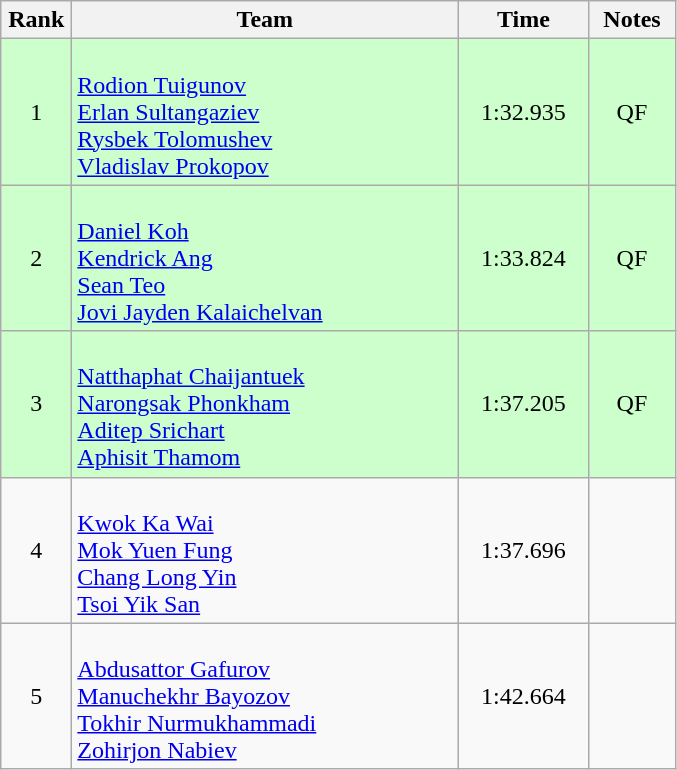<table class=wikitable style="text-align:center">
<tr>
<th width=40>Rank</th>
<th width=250>Team</th>
<th width=80>Time</th>
<th width=50>Notes</th>
</tr>
<tr bgcolor="ccffcc">
<td>1</td>
<td align=left><br><a href='#'>Rodion Tuigunov</a><br><a href='#'>Erlan Sultangaziev</a><br><a href='#'>Rysbek Tolomushev</a><br><a href='#'>Vladislav Prokopov</a></td>
<td>1:32.935</td>
<td>QF</td>
</tr>
<tr bgcolor="ccffcc">
<td>2</td>
<td align=left><br><a href='#'>Daniel Koh</a><br><a href='#'>Kendrick Ang</a><br><a href='#'>Sean Teo</a><br><a href='#'>Jovi Jayden Kalaichelvan</a></td>
<td>1:33.824</td>
<td>QF</td>
</tr>
<tr bgcolor="ccffcc">
<td>3</td>
<td align=left><br><a href='#'>Natthaphat Chaijantuek</a><br><a href='#'>Narongsak Phonkham</a><br><a href='#'>Aditep Srichart</a><br><a href='#'>Aphisit Thamom</a></td>
<td>1:37.205</td>
<td>QF</td>
</tr>
<tr>
<td>4</td>
<td align=left><br><a href='#'>Kwok Ka Wai</a><br><a href='#'>Mok Yuen Fung</a><br><a href='#'>Chang Long Yin</a><br><a href='#'>Tsoi Yik San</a></td>
<td>1:37.696</td>
<td></td>
</tr>
<tr>
<td>5</td>
<td align=left><br><a href='#'>Abdusattor Gafurov</a><br><a href='#'>Manuchekhr Bayozov</a><br><a href='#'>Tokhir Nurmukhammadi</a><br><a href='#'>Zohirjon Nabiev</a></td>
<td>1:42.664</td>
<td></td>
</tr>
</table>
